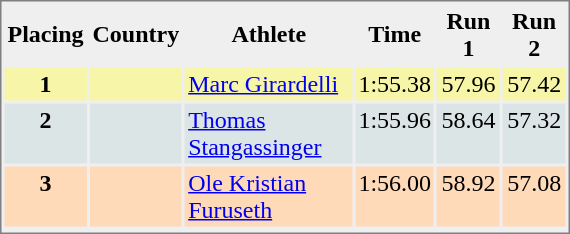<table style="border-style:solid;border-width:1px;border-color:#808080;background-color:#EFEFEF" cellspacing="2" cellpadding="2" width="380px">
<tr bgcolor="#EFEFEF">
<th>Placing</th>
<th>Country</th>
<th>Athlete</th>
<th>Time</th>
<th>Run 1</th>
<th>Run 2</th>
</tr>
<tr align="center" valign="top" bgcolor="#F7F6A8">
<th>1</th>
<td></td>
<td align="left"><a href='#'>Marc Girardelli</a></td>
<td align="left">1:55.38</td>
<td>57.96</td>
<td>57.42</td>
</tr>
<tr align="center" valign="top" bgcolor="#DCE5E5">
<th>2</th>
<td></td>
<td align="left"><a href='#'>Thomas Stangassinger</a></td>
<td align="left">1:55.96</td>
<td>58.64</td>
<td>57.32</td>
</tr>
<tr align="center" valign="top" bgcolor="#FFDAB9">
<th>3</th>
<td></td>
<td align="left"><a href='#'>Ole Kristian Furuseth</a></td>
<td align="left">1:56.00</td>
<td>58.92</td>
<td>57.08</td>
</tr>
<tr align="center" valign="top" bgcolor="#FFFFFF">
</tr>
</table>
